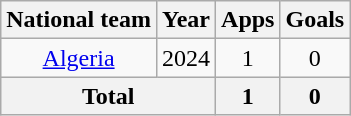<table class="wikitable" style="text-align:center">
<tr>
<th>National team</th>
<th>Year</th>
<th>Apps</th>
<th>Goals</th>
</tr>
<tr>
<td rowspan="1"><a href='#'>Algeria</a></td>
<td>2024</td>
<td>1</td>
<td>0</td>
</tr>
<tr>
<th colspan="2">Total</th>
<th>1</th>
<th>0</th>
</tr>
</table>
